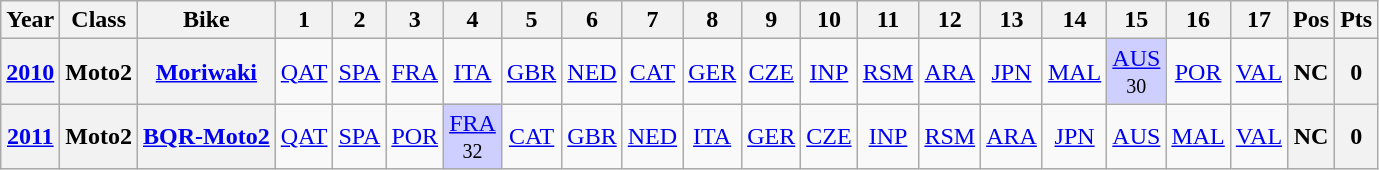<table class="wikitable" style="text-align:center">
<tr>
<th>Year</th>
<th>Class</th>
<th>Bike</th>
<th>1</th>
<th>2</th>
<th>3</th>
<th>4</th>
<th>5</th>
<th>6</th>
<th>7</th>
<th>8</th>
<th>9</th>
<th>10</th>
<th>11</th>
<th>12</th>
<th>13</th>
<th>14</th>
<th>15</th>
<th>16</th>
<th>17</th>
<th>Pos</th>
<th>Pts</th>
</tr>
<tr>
<th align="left"><a href='#'>2010</a></th>
<th align="left">Moto2</th>
<th align="left"><a href='#'>Moriwaki</a></th>
<td><a href='#'>QAT</a></td>
<td><a href='#'>SPA</a></td>
<td><a href='#'>FRA</a></td>
<td><a href='#'>ITA</a></td>
<td><a href='#'>GBR</a></td>
<td><a href='#'>NED</a></td>
<td><a href='#'>CAT</a></td>
<td><a href='#'>GER</a></td>
<td><a href='#'>CZE</a></td>
<td><a href='#'>INP</a></td>
<td><a href='#'>RSM</a></td>
<td><a href='#'>ARA</a></td>
<td><a href='#'>JPN</a></td>
<td><a href='#'>MAL</a></td>
<td style="background:#cfcfff;"><a href='#'>AUS</a><br><small>30</small></td>
<td><a href='#'>POR</a></td>
<td><a href='#'>VAL</a></td>
<th>NC</th>
<th>0</th>
</tr>
<tr>
<th align="left"><a href='#'>2011</a></th>
<th align="left">Moto2</th>
<th align="left"><a href='#'>BQR-Moto2</a></th>
<td><a href='#'>QAT</a></td>
<td><a href='#'>SPA</a></td>
<td><a href='#'>POR</a></td>
<td style="background:#cfcfff;"><a href='#'>FRA</a><br><small>32</small></td>
<td><a href='#'>CAT</a></td>
<td><a href='#'>GBR</a></td>
<td><a href='#'>NED</a></td>
<td><a href='#'>ITA</a></td>
<td><a href='#'>GER</a></td>
<td><a href='#'>CZE</a></td>
<td><a href='#'>INP</a></td>
<td><a href='#'>RSM</a></td>
<td><a href='#'>ARA</a></td>
<td><a href='#'>JPN</a></td>
<td><a href='#'>AUS</a></td>
<td><a href='#'>MAL</a></td>
<td><a href='#'>VAL</a></td>
<th>NC</th>
<th>0</th>
</tr>
</table>
